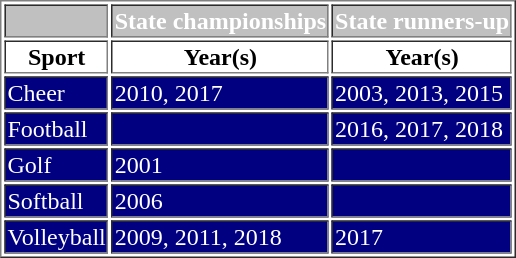<table border="1">
<tr align=center style="background: #c0c0c0; color: white">
<th></th>
<th>State championships</th>
<th>State runners-up</th>
</tr>
<tr>
<th>Sport</th>
<th>Year(s)</th>
<th>Year(s)</th>
</tr>
<tr style="background: #000080; color: white">
<td>Cheer</td>
<td>2010, 2017</td>
<td>2003, 2013, 2015</td>
</tr>
<tr style="background: #000080; color: white">
<td>Football</td>
<td></td>
<td>2016, 2017, 2018</td>
</tr>
<tr style="background: #000080; color: white">
<td>Golf</td>
<td>2001</td>
<td></td>
</tr>
<tr style="background: #000080; color: white">
<td>Softball</td>
<td>2006</td>
<td></td>
</tr>
<tr style="background: #000080; color: white">
<td>Volleyball</td>
<td>2009, 2011, 2018</td>
<td>2017</td>
</tr>
</table>
